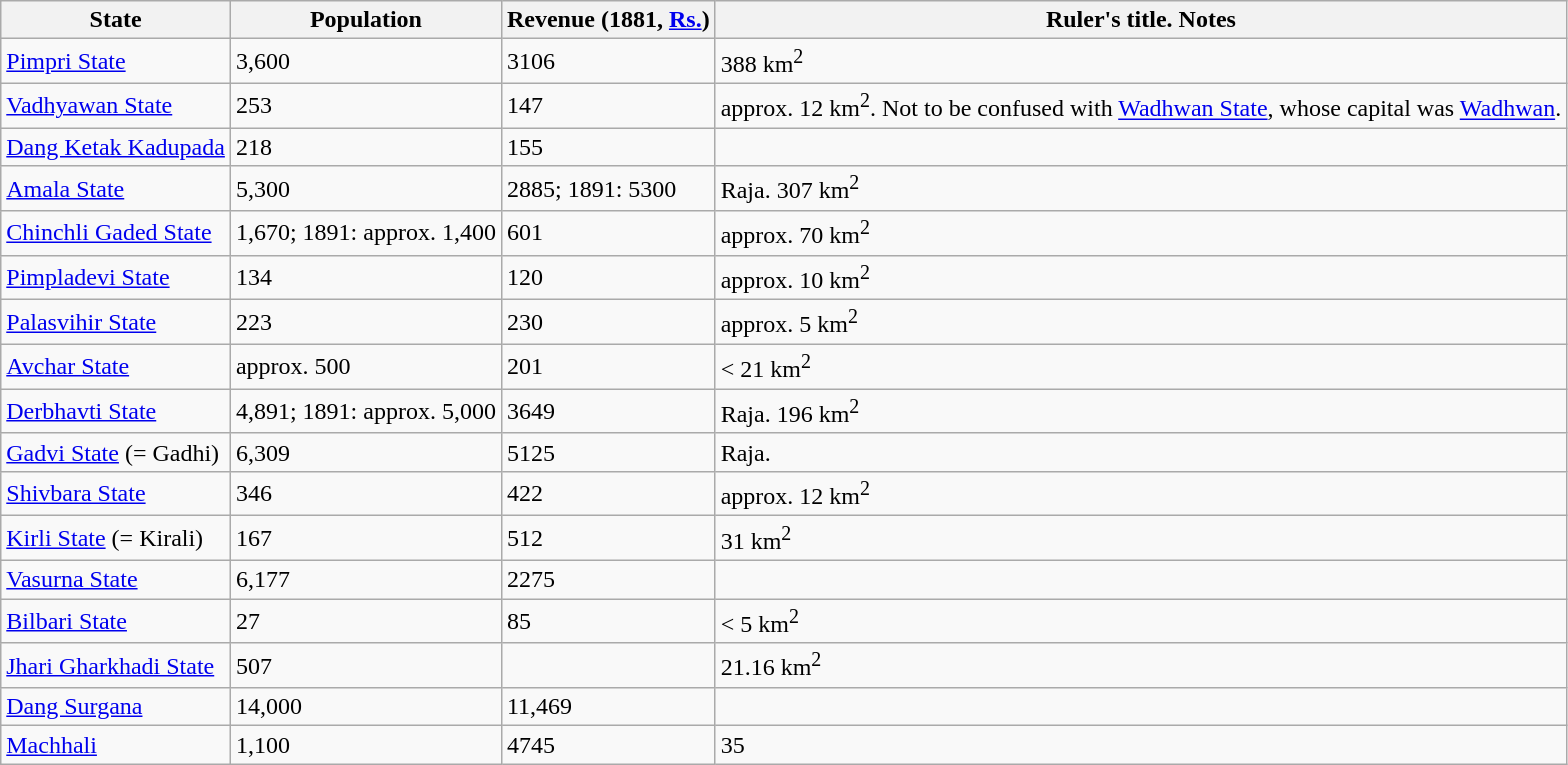<table class="wikitable">
<tr class="hintergrundfarbe5">
<th>State</th>
<th>Population</th>
<th>Revenue (1881, <a href='#'>Rs.</a>)</th>
<th>Ruler's title. Notes</th>
</tr>
<tr>
<td><a href='#'>Pimpri State</a></td>
<td>3,600</td>
<td>3106</td>
<td>388 km<sup>2</sup></td>
</tr>
<tr>
<td><a href='#'>Vadhyawan State</a></td>
<td>253</td>
<td>147</td>
<td>approx. 12 km<sup>2</sup>. Not to be confused with <a href='#'>Wadhwan State</a>, whose capital was <a href='#'>Wadhwan</a>.</td>
</tr>
<tr>
<td><a href='#'>Dang Ketak Kadupada</a></td>
<td>218</td>
<td>155</td>
<td></td>
</tr>
<tr>
<td><a href='#'>Amala State</a></td>
<td>5,300</td>
<td>2885; 1891: 5300</td>
<td>Raja. 307 km<sup>2</sup></td>
</tr>
<tr>
<td><a href='#'>Chinchli Gaded State</a></td>
<td>1,670; 1891: approx. 1,400</td>
<td>601</td>
<td>approx. 70 km<sup>2</sup></td>
</tr>
<tr>
<td><a href='#'>Pimpladevi State</a></td>
<td>134</td>
<td>120</td>
<td>approx. 10 km<sup>2</sup></td>
</tr>
<tr>
<td><a href='#'>Palasvihir State</a></td>
<td>223</td>
<td>230</td>
<td>approx. 5 km<sup>2</sup></td>
</tr>
<tr>
<td><a href='#'>Avchar State</a></td>
<td>approx. 500</td>
<td>201</td>
<td>< 21 km<sup>2</sup></td>
</tr>
<tr>
<td><a href='#'>Derbhavti State</a></td>
<td>4,891; 1891: approx. 5,000</td>
<td>3649</td>
<td>Raja. 196 km<sup>2</sup></td>
</tr>
<tr>
<td><a href='#'>Gadvi State</a> (= Gadhi)</td>
<td>6,309</td>
<td>5125</td>
<td>Raja.</td>
</tr>
<tr>
<td><a href='#'>Shivbara State</a></td>
<td>346</td>
<td>422</td>
<td>approx. 12 km<sup>2</sup></td>
</tr>
<tr>
<td><a href='#'>Kirli State</a> (= Kirali)</td>
<td>167</td>
<td>512</td>
<td>31 km<sup>2</sup></td>
</tr>
<tr>
<td><a href='#'>Vasurna State</a></td>
<td>6,177</td>
<td>2275</td>
<td></td>
</tr>
<tr>
<td><a href='#'>Bilbari State</a></td>
<td>27</td>
<td>85</td>
<td>< 5 km<sup>2</sup></td>
</tr>
<tr>
<td><a href='#'>Jhari Gharkhadi State</a></td>
<td>507</td>
<td></td>
<td>21.16 km<sup>2</sup></td>
</tr>
<tr>
<td><a href='#'>Dang Surgana</a></td>
<td>14,000</td>
<td>11,469</td>
<td></td>
</tr>
<tr>
<td><a href='#'>Machhali</a></td>
<td>1,100</td>
<td>4745</td>
<td>35</td>
</tr>
</table>
